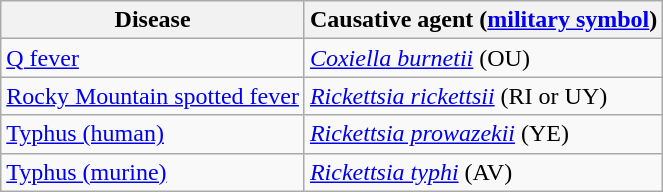<table class ="wikitable sortable">
<tr>
<th>Disease</th>
<th>Causative agent (<a href='#'>military symbol</a>)</th>
</tr>
<tr>
<td><a href='#'>Q fever</a></td>
<td><em><a href='#'>Coxiella burnetii</a></em> (OU)</td>
</tr>
<tr>
<td><a href='#'>Rocky Mountain spotted fever</a></td>
<td><em><a href='#'>Rickettsia rickettsii</a></em> (RI or UY)</td>
</tr>
<tr>
<td><a href='#'>Typhus (human)</a></td>
<td><em><a href='#'>Rickettsia prowazekii</a></em> (YE)</td>
</tr>
<tr>
<td><a href='#'>Typhus (murine)</a></td>
<td><em><a href='#'>Rickettsia typhi</a></em> (AV)</td>
</tr>
</table>
